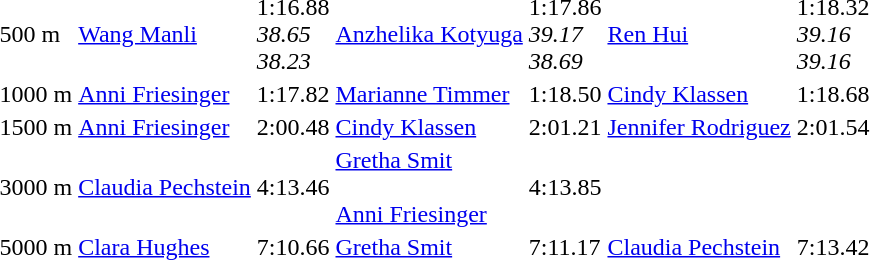<table>
<tr>
<td>500 m<br></td>
<td><a href='#'>Wang Manli</a><br><small></small></td>
<td>1:16.88<br><em>38.65<br>38.23</em></td>
<td><a href='#'>Anzhelika Kotyuga</a><br><small></small></td>
<td>1:17.86<br><em>39.17<br>38.69</em></td>
<td><a href='#'>Ren Hui</a><br><small></small></td>
<td>1:18.32<br><em>39.16<br>39.16</em></td>
</tr>
<tr>
<td>1000 m<br></td>
<td><a href='#'>Anni Friesinger</a><br><small></small></td>
<td>1:17.82</td>
<td><a href='#'>Marianne Timmer</a><br><small></small></td>
<td>1:18.50</td>
<td><a href='#'>Cindy Klassen</a><br><small></small></td>
<td>1:18.68</td>
</tr>
<tr>
<td>1500 m<br></td>
<td><a href='#'>Anni Friesinger</a><br><small></small></td>
<td>2:00.48</td>
<td><a href='#'>Cindy Klassen</a><br><small></small></td>
<td>2:01.21</td>
<td><a href='#'>Jennifer Rodriguez</a><br><small></small></td>
<td>2:01.54</td>
</tr>
<tr>
<td>3000 m<br></td>
<td><a href='#'>Claudia Pechstein</a><br><small></small></td>
<td>4:13.46</td>
<td><a href='#'>Gretha Smit</a><br><small></small><br><a href='#'>Anni Friesinger</a><br><small></small></td>
<td>4:13.85</td>
<td></td>
<td></td>
</tr>
<tr>
<td>5000 m<br></td>
<td><a href='#'>Clara Hughes</a><br><small></small></td>
<td>7:10.66</td>
<td><a href='#'>Gretha Smit</a><br><small></small></td>
<td>7:11.17</td>
<td><a href='#'>Claudia Pechstein</a><br><small></small></td>
<td>7:13.42</td>
</tr>
</table>
